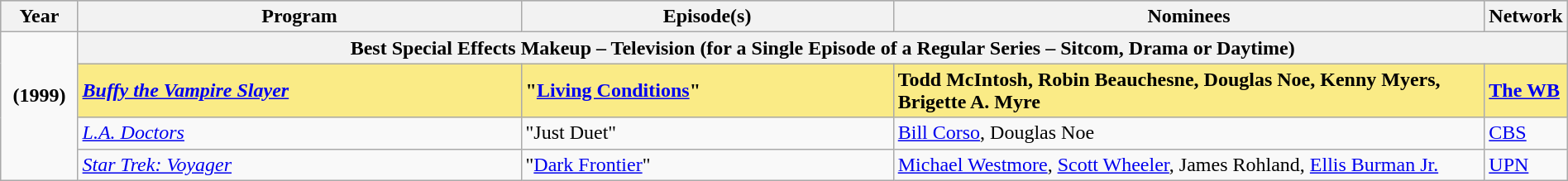<table class="wikitable" style="width:100%">
<tr bgcolor="#bebebe">
<th width="5%">Year</th>
<th width="30%">Program</th>
<th width="25%">Episode(s)</th>
<th width="40%">Nominees</th>
<th width="5%">Network</th>
</tr>
<tr>
<td rowspan=4 style="text-align:center"><strong>(1999)</strong><br> <br></td>
<th colspan="4">Best Special Effects Makeup – Television (for a Single Episode of a Regular Series – Sitcom, Drama or Daytime)</th>
</tr>
<tr style="background:#FAEB86">
<td><strong><em><a href='#'>Buffy the Vampire Slayer</a></em></strong></td>
<td><strong>"<a href='#'>Living Conditions</a>"</strong></td>
<td><strong>Todd McIntosh, Robin Beauchesne, Douglas Noe, Kenny Myers, Brigette A. Myre</strong></td>
<td><strong><a href='#'>The WB</a></strong></td>
</tr>
<tr>
<td><em><a href='#'>L.A. Doctors</a></em></td>
<td>"Just Duet"</td>
<td><a href='#'>Bill Corso</a>, Douglas Noe</td>
<td><a href='#'>CBS</a></td>
</tr>
<tr>
<td><em><a href='#'>Star Trek: Voyager</a></em></td>
<td>"<a href='#'>Dark Frontier</a>"</td>
<td><a href='#'>Michael Westmore</a>, <a href='#'>Scott Wheeler</a>, James Rohland, <a href='#'>Ellis Burman Jr.</a></td>
<td><a href='#'>UPN</a></td>
</tr>
</table>
